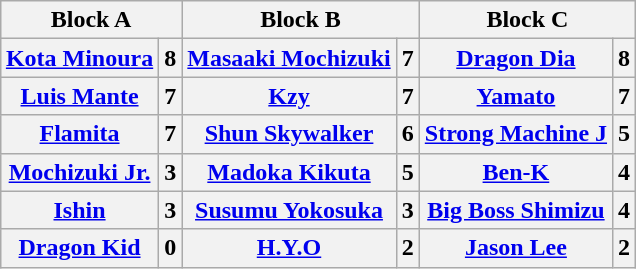<table class="wikitable" style="margin: 1em auto 1em auto">
<tr>
<th colspan="2">Block A</th>
<th colspan="2">Block B</th>
<th colspan="2">Block C</th>
</tr>
<tr>
<th><a href='#'>Kota Minoura</a></th>
<th>8</th>
<th><a href='#'>Masaaki Mochizuki</a></th>
<th>7</th>
<th><a href='#'>Dragon Dia</a></th>
<th>8</th>
</tr>
<tr>
<th><a href='#'>Luis Mante</a></th>
<th>7</th>
<th><a href='#'>Kzy</a></th>
<th>7</th>
<th><a href='#'>Yamato</a></th>
<th>7</th>
</tr>
<tr>
<th><a href='#'>Flamita</a></th>
<th>7</th>
<th><a href='#'>Shun Skywalker</a></th>
<th>6</th>
<th><a href='#'>Strong Machine J</a></th>
<th>5</th>
</tr>
<tr>
<th><a href='#'>Mochizuki Jr.</a></th>
<th>3</th>
<th><a href='#'>Madoka Kikuta</a></th>
<th>5</th>
<th><a href='#'>Ben-K</a></th>
<th>4</th>
</tr>
<tr>
<th><a href='#'>Ishin</a></th>
<th>3</th>
<th><a href='#'>Susumu Yokosuka</a></th>
<th>3</th>
<th><a href='#'>Big Boss Shimizu</a></th>
<th>4</th>
</tr>
<tr>
<th><a href='#'>Dragon Kid</a></th>
<th>0</th>
<th><a href='#'>H.Y.O</a></th>
<th>2</th>
<th><a href='#'>Jason Lee</a></th>
<th>2</th>
</tr>
</table>
